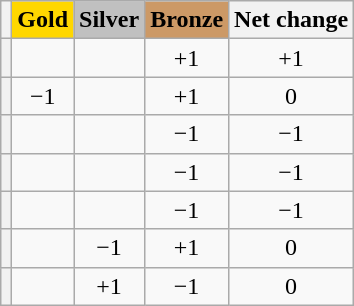<table class="wikitable plainrowheaders sortable" style="text-align:center">
<tr>
<th scope="col"></th>
<th scope="col" style="background-color:gold">Gold</th>
<th scope="col" style="background-color:silver">Silver</th>
<th scope="col" style="background-color:#c96">Bronze</th>
<th scope="col">Net change</th>
</tr>
<tr>
<th scope="row" style="text-align:left"></th>
<td></td>
<td></td>
<td>+1</td>
<td>+1</td>
</tr>
<tr>
<th scope="row" style="text-align:left"></th>
<td>−1</td>
<td></td>
<td>+1</td>
<td>0</td>
</tr>
<tr>
<th scope="row" style="text-align:left"></th>
<td></td>
<td></td>
<td>−1</td>
<td>−1</td>
</tr>
<tr>
<th scope="row" style="text-align:left"></th>
<td></td>
<td></td>
<td>−1</td>
<td>−1</td>
</tr>
<tr>
<th scope="row" style="text-align:left"></th>
<td></td>
<td></td>
<td>−1</td>
<td>−1</td>
</tr>
<tr>
<th scope="row" style="text-align:left"></th>
<td></td>
<td>−1</td>
<td>+1</td>
<td>0</td>
</tr>
<tr>
<th scope="row" style="text-align:left"></th>
<td></td>
<td>+1</td>
<td>−1</td>
<td>0</td>
</tr>
</table>
